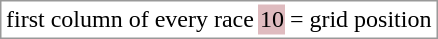<table border="0" style="border: 1px solid #999; background-color:#FFFFFF; text-align:center">
<tr>
<td>first column of every race</td>
<td style="background:#DFBBBF;">10</td>
<td>= grid position</td>
</tr>
</table>
